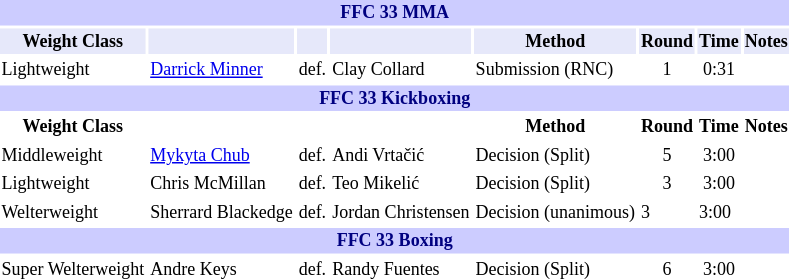<table class="toccolours" style="font-size: 75%;">
<tr>
<th colspan="8" style="background-color: #ccf; color: #000080; text-align: center;"><strong>FFC 33 MMA</strong></th>
</tr>
<tr>
<th colspan="1" style="background-color: #E6E8FA; color: #000000; text-align: center;">Weight Class</th>
<th colspan="1" style="background-color: #E6E8FA; color: #000000; text-align: center;"></th>
<th colspan="1" style="background-color: #E6E8FA; color: #000000; text-align: center;"></th>
<th colspan="1" style="background-color: #E6E8FA; color: #000000; text-align: center;"></th>
<th colspan="1" style="background-color: #E6E8FA; color: #000000; text-align: center;">Method</th>
<th colspan="1" style="background-color: #E6E8FA; color: #000000; text-align: center;">Round</th>
<th colspan="1" style="background-color: #E6E8FA; color: #000000; text-align: center;">Time</th>
<th colspan="1" style="background-color: #E6E8FA; color: #000000; text-align: center;">Notes</th>
</tr>
<tr>
<td>Lightweight</td>
<td><a href='#'>Darrick Minner</a></td>
<td>def.</td>
<td>Clay Collard</td>
<td>Submission (RNC)</td>
<td align="center">1</td>
<td align="center">0:31</td>
<td></td>
</tr>
<tr>
<th colspan="8" style="background-color: #ccf; color: #000080; text-align: center;"><strong>FFC 33 Kickboxing</strong></th>
</tr>
<tr>
<th colspan="1">Weight Class</th>
<th colspan="1"></th>
<th colspan="1"></th>
<th colspan="1"></th>
<th colspan="1">Method</th>
<th colspan="1">Round</th>
<th colspan="1">Time</th>
<th colspan="1">Notes</th>
</tr>
<tr>
<td>Middleweight</td>
<td><a href='#'>Mykyta Chub</a></td>
<td>def.</td>
<td>Andi Vrtačić</td>
<td>Decision (Split)</td>
<td align="center">5</td>
<td align="center">3:00</td>
<td></td>
</tr>
<tr>
<td>Lightweight</td>
<td>Chris McMillan</td>
<td>def.</td>
<td>Teo Mikelić</td>
<td>Decision (Split)</td>
<td align="center">3</td>
<td align="center">3:00</td>
<td></td>
</tr>
<tr>
<td>Welterweight</td>
<td>Sherrard Blackedge</td>
<td>def.</td>
<td>Jordan Christensen</td>
<td>Decision (unanimous)</td>
<td>3</td>
<td>3:00</td>
<td></td>
</tr>
<tr>
<th colspan="8" style="background-color: #ccf; color: #000080; text-align: center;"><strong>FFC 33 Boxing</strong></th>
</tr>
<tr>
<td>Super Welterweight</td>
<td>Andre Keys</td>
<td>def.</td>
<td>Randy Fuentes</td>
<td>Decision (Split)</td>
<td align="center">6</td>
<td align="center">3:00</td>
<td></td>
</tr>
</table>
